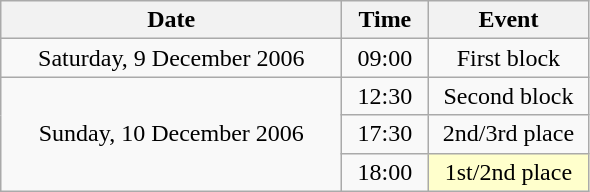<table class = "wikitable" style="text-align:center;">
<tr>
<th width=220>Date</th>
<th width=50>Time</th>
<th width=100>Event</th>
</tr>
<tr>
<td>Saturday, 9 December 2006</td>
<td>09:00</td>
<td>First block</td>
</tr>
<tr>
<td rowspan=3>Sunday, 10 December 2006</td>
<td>12:30</td>
<td>Second block</td>
</tr>
<tr>
<td>17:30</td>
<td>2nd/3rd place</td>
</tr>
<tr>
<td>18:00</td>
<td bgcolor=ffffcc>1st/2nd place</td>
</tr>
</table>
